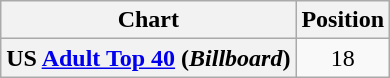<table class="wikitable plainrowheaders">
<tr>
<th>Chart</th>
<th>Position</th>
</tr>
<tr>
<th scope="row">US <a href='#'>Adult Top 40</a> (<em>Billboard</em>)</th>
<td style="text-align:center;">18</td>
</tr>
</table>
